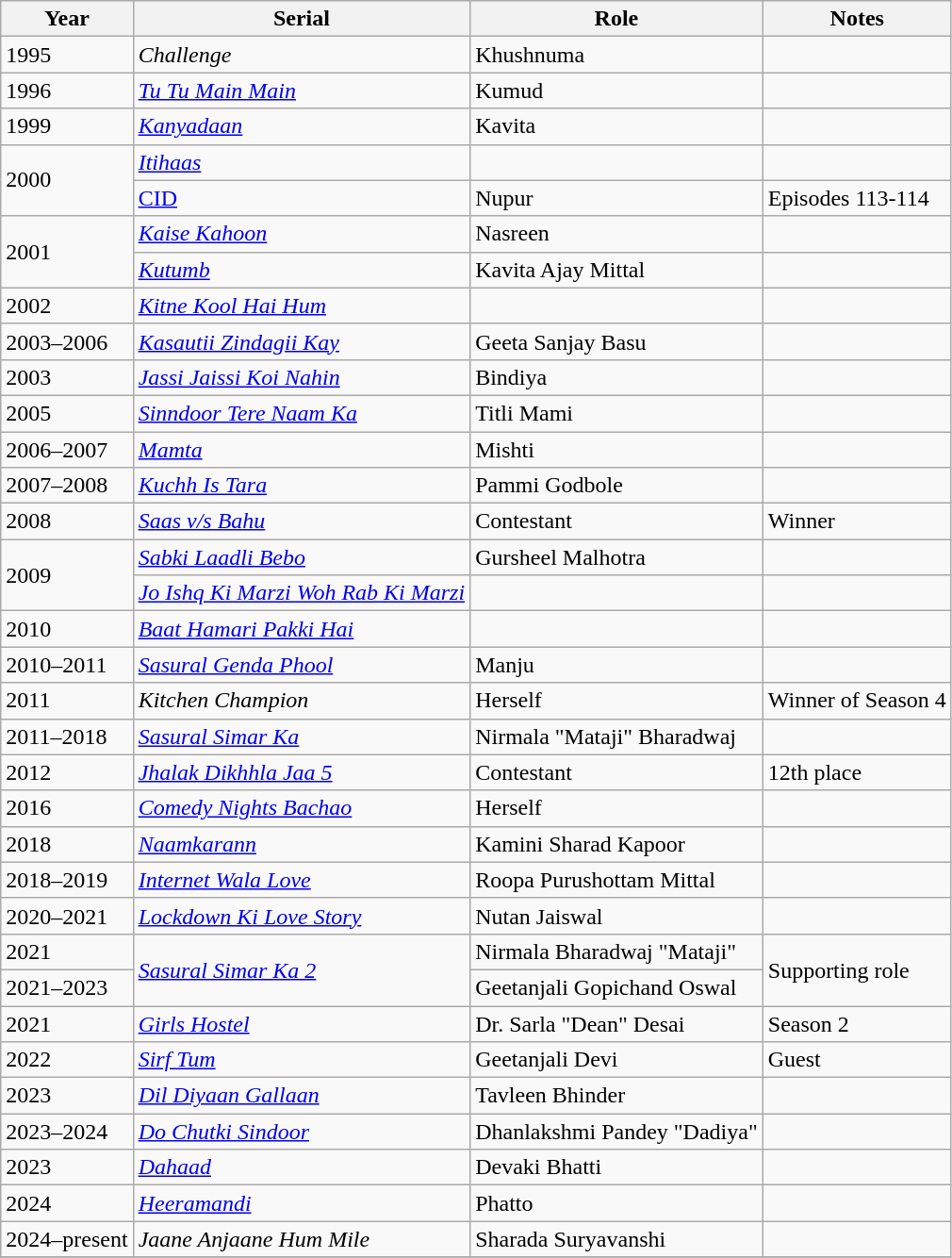<table class="wikitable sortable">
<tr>
<th>Year</th>
<th>Serial</th>
<th>Role</th>
<th class="unsortable">Notes</th>
</tr>
<tr>
<td>1995</td>
<td><em>Challenge</em></td>
<td>Khushnuma</td>
<td></td>
</tr>
<tr>
<td>1996</td>
<td><em><a href='#'>Tu Tu Main Main</a></em></td>
<td>Kumud</td>
<td></td>
</tr>
<tr>
<td>1999</td>
<td><em><a href='#'>Kanyadaan</a></em></td>
<td>Kavita</td>
<td></td>
</tr>
<tr>
<td rowspan="2">2000</td>
<td><em><a href='#'>Itihaas</a></em></td>
<td></td>
<td></td>
</tr>
<tr>
<td><a href='#'>CID</a></td>
<td>Nupur</td>
<td>Episodes 113-114</td>
</tr>
<tr>
<td rowspan="2">2001</td>
<td><em><a href='#'>Kaise Kahoon</a></em></td>
<td>Nasreen</td>
<td></td>
</tr>
<tr>
<td><em><a href='#'>Kutumb</a></em></td>
<td>Kavita Ajay Mittal</td>
<td></td>
</tr>
<tr>
<td>2002</td>
<td><em><a href='#'>Kitne Kool Hai Hum</a></em></td>
<td></td>
<td></td>
</tr>
<tr>
<td>2003–2006</td>
<td><em><a href='#'>Kasautii Zindagii Kay</a></em></td>
<td>Geeta Sanjay Basu</td>
<td></td>
</tr>
<tr>
<td>2003</td>
<td><em><a href='#'>Jassi Jaissi Koi Nahin</a></em></td>
<td>Bindiya</td>
<td></td>
</tr>
<tr>
<td>2005</td>
<td><em><a href='#'>Sinndoor Tere Naam Ka</a></em></td>
<td>Titli Mami</td>
<td></td>
</tr>
<tr>
<td>2006–2007</td>
<td><em><a href='#'>Mamta</a></em></td>
<td>Mishti</td>
<td></td>
</tr>
<tr>
<td>2007–2008</td>
<td><em><a href='#'>Kuchh Is Tara</a></em></td>
<td>Pammi Godbole</td>
<td></td>
</tr>
<tr>
<td>2008</td>
<td><em><a href='#'>Saas v/s Bahu</a></em></td>
<td>Contestant</td>
<td>Winner</td>
</tr>
<tr>
<td rowspan="2">2009</td>
<td><em><a href='#'>Sabki Laadli Bebo</a></em></td>
<td>Gursheel Malhotra</td>
<td></td>
</tr>
<tr>
<td><em><a href='#'>Jo Ishq Ki Marzi Woh Rab Ki Marzi</a></em></td>
<td></td>
<td></td>
</tr>
<tr>
<td>2010</td>
<td><em><a href='#'>Baat Hamari Pakki Hai</a></em></td>
<td></td>
<td></td>
</tr>
<tr>
<td>2010–2011</td>
<td><em><a href='#'>Sasural Genda Phool</a></em></td>
<td>Manju</td>
<td></td>
</tr>
<tr>
<td>2011</td>
<td><em>Kitchen Champion</em></td>
<td>Herself</td>
<td>Winner of Season 4</td>
</tr>
<tr>
<td>2011–2018</td>
<td><em><a href='#'>Sasural Simar Ka</a> </em></td>
<td>Nirmala "Mataji" Bharadwaj</td>
<td></td>
</tr>
<tr>
<td>2012</td>
<td><em><a href='#'>Jhalak Dikhhla Jaa 5</a></em></td>
<td>Contestant</td>
<td>12th place</td>
</tr>
<tr>
<td>2016</td>
<td><em><a href='#'>Comedy Nights Bachao</a></em></td>
<td>Herself</td>
<td></td>
</tr>
<tr>
<td>2018</td>
<td><em><a href='#'>Naamkarann</a></em></td>
<td>Kamini Sharad Kapoor</td>
<td></td>
</tr>
<tr>
<td>2018–2019</td>
<td><em><a href='#'>Internet Wala Love</a></em></td>
<td>Roopa Purushottam Mittal</td>
<td></td>
</tr>
<tr>
<td>2020–2021</td>
<td><em><a href='#'>Lockdown Ki Love Story</a></em></td>
<td>Nutan Jaiswal</td>
<td></td>
</tr>
<tr>
<td>2021</td>
<td rowspan =  "2"><em><a href='#'>Sasural Simar Ka 2</a></em></td>
<td>Nirmala Bharadwaj "Mataji"</td>
<td rowspan = "2">Supporting role</td>
</tr>
<tr>
<td>2021–2023</td>
<td rowspan = "1">Geetanjali Gopichand Oswal</td>
</tr>
<tr>
<td>2021</td>
<td><em><a href='#'>Girls Hostel</a></em></td>
<td>Dr. Sarla "Dean" Desai</td>
<td>Season 2</td>
</tr>
<tr>
<td>2022</td>
<td><em><a href='#'> Sirf Tum</a></em></td>
<td>Geetanjali Devi</td>
<td>Guest</td>
</tr>
<tr>
<td>2023</td>
<td><em><a href='#'>Dil Diyaan Gallaan</a></em></td>
<td>Tavleen Bhinder</td>
<td></td>
</tr>
<tr>
<td>2023–2024</td>
<td><em><a href='#'>Do Chutki Sindoor</a></em></td>
<td>Dhanlakshmi Pandey "Dadiya"</td>
<td></td>
</tr>
<tr>
<td>2023</td>
<td><em><a href='#'>Dahaad</a></em></td>
<td>Devaki Bhatti</td>
<td></td>
</tr>
<tr>
<td>2024</td>
<td><em><a href='#'>Heeramandi</a></em></td>
<td>Phatto</td>
<td></td>
</tr>
<tr>
<td>2024–present</td>
<td><em>Jaane Anjaane Hum Mile</em></td>
<td>Sharada Suryavanshi</td>
<td></td>
</tr>
<tr>
</tr>
</table>
